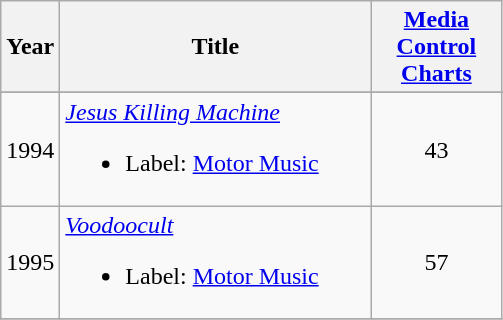<table class="wikitable">
<tr>
<th>Year</th>
<th width="200">Title</th>
<th style="width:5em"><a href='#'>Media Control Charts</a><br></th>
</tr>
<tr align="center">
</tr>
<tr align="center">
<td>1994</td>
<td align="left"><em><a href='#'>Jesus Killing Machine</a></em><br><ul><li>Label: <a href='#'>Motor Music</a></li></ul></td>
<td>43</td>
</tr>
<tr align="center">
<td>1995</td>
<td align="left"><em><a href='#'>Voodoocult</a></em><br><ul><li>Label: <a href='#'>Motor Music</a></li></ul></td>
<td>57</td>
</tr>
<tr>
</tr>
</table>
